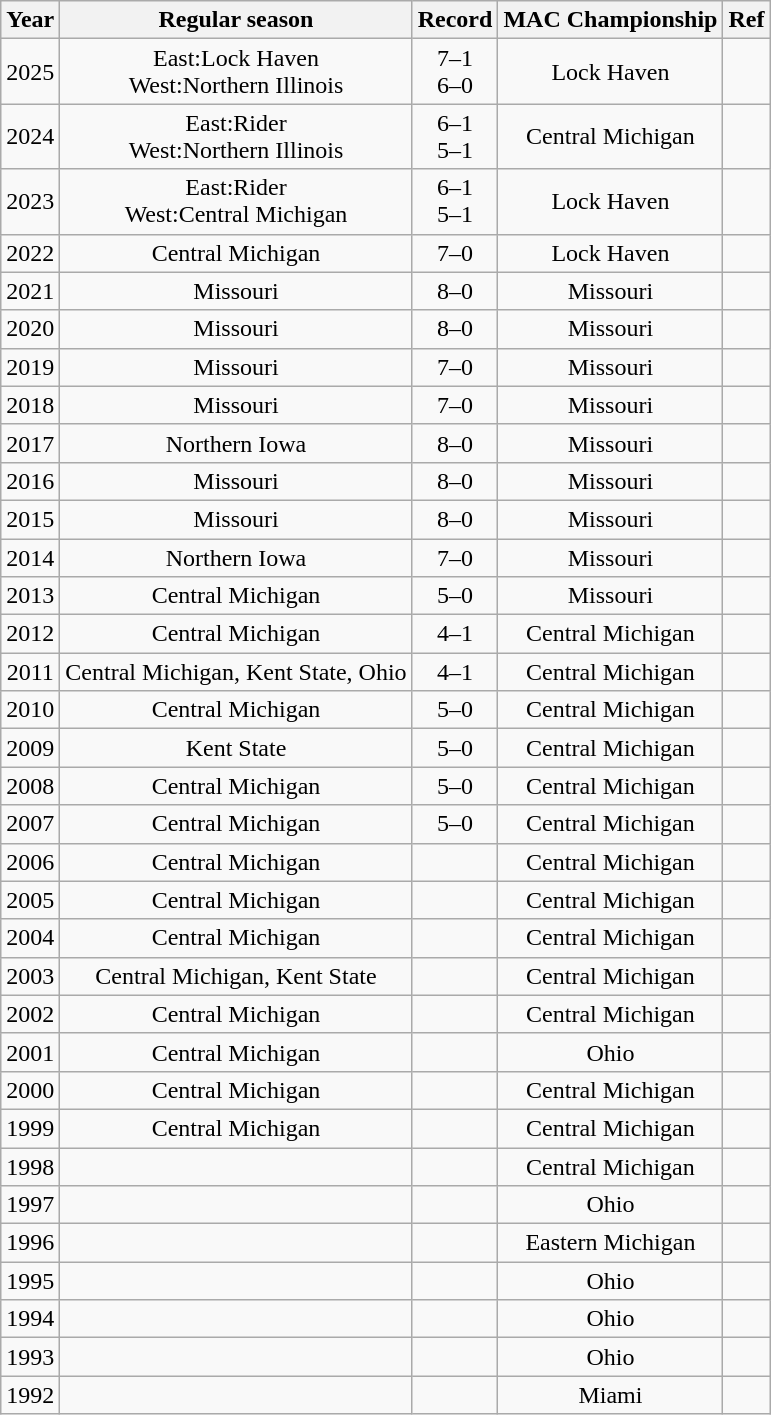<table class="wikitable" style="text-align:center" cellpadding=2 cellspacing=2>
<tr>
<th>Year</th>
<th>Regular season</th>
<th>Record</th>
<th>MAC Championship</th>
<th>Ref</th>
</tr>
<tr>
<td>2025</td>
<td>East:Lock Haven<br>West:Northern Illinois</td>
<td>7–1<br>6–0</td>
<td>Lock Haven</td>
<td></td>
</tr>
<tr>
<td>2024</td>
<td>East:Rider<br>West:Northern Illinois</td>
<td>6–1<br>5–1</td>
<td>Central Michigan</td>
<td></td>
</tr>
<tr>
<td>2023</td>
<td>East:Rider<br>West:Central Michigan</td>
<td>6–1<br>5–1</td>
<td>Lock Haven</td>
<td></td>
</tr>
<tr>
<td>2022</td>
<td>Central Michigan</td>
<td>7–0</td>
<td>Lock Haven</td>
<td></td>
</tr>
<tr>
<td>2021</td>
<td>Missouri</td>
<td>8–0</td>
<td>Missouri</td>
<td></td>
</tr>
<tr>
<td>2020</td>
<td>Missouri</td>
<td>8–0</td>
<td>Missouri</td>
<td></td>
</tr>
<tr>
<td>2019</td>
<td>Missouri</td>
<td>7–0</td>
<td>Missouri</td>
<td></td>
</tr>
<tr>
<td>2018</td>
<td>Missouri</td>
<td>7–0</td>
<td>Missouri</td>
<td></td>
</tr>
<tr>
<td>2017</td>
<td>Northern Iowa</td>
<td>8–0</td>
<td>Missouri</td>
<td></td>
</tr>
<tr>
<td>2016</td>
<td>Missouri</td>
<td>8–0</td>
<td>Missouri</td>
<td></td>
</tr>
<tr>
<td>2015</td>
<td>Missouri</td>
<td>8–0</td>
<td>Missouri</td>
<td></td>
</tr>
<tr>
<td>2014</td>
<td>Northern Iowa</td>
<td>7–0</td>
<td>Missouri</td>
<td></td>
</tr>
<tr>
<td>2013</td>
<td>Central Michigan</td>
<td>5–0</td>
<td>Missouri</td>
<td></td>
</tr>
<tr>
<td>2012</td>
<td>Central Michigan</td>
<td>4–1</td>
<td>Central Michigan</td>
<td></td>
</tr>
<tr>
<td>2011</td>
<td>Central Michigan, Kent State, Ohio</td>
<td>4–1</td>
<td>Central Michigan</td>
<td></td>
</tr>
<tr>
<td>2010</td>
<td>Central Michigan</td>
<td>5–0</td>
<td>Central Michigan</td>
<td></td>
</tr>
<tr>
<td>2009</td>
<td>Kent State</td>
<td>5–0</td>
<td>Central Michigan</td>
<td></td>
</tr>
<tr>
<td>2008</td>
<td>Central Michigan</td>
<td>5–0</td>
<td>Central Michigan</td>
<td></td>
</tr>
<tr>
<td>2007</td>
<td>Central Michigan</td>
<td>5–0</td>
<td>Central Michigan</td>
<td></td>
</tr>
<tr>
<td>2006</td>
<td>Central Michigan</td>
<td></td>
<td>Central Michigan</td>
<td></td>
</tr>
<tr>
<td>2005</td>
<td>Central Michigan</td>
<td></td>
<td>Central Michigan</td>
<td></td>
</tr>
<tr>
<td>2004</td>
<td>Central Michigan</td>
<td></td>
<td>Central Michigan</td>
<td></td>
</tr>
<tr>
<td>2003</td>
<td>Central Michigan, Kent State</td>
<td></td>
<td>Central Michigan</td>
<td></td>
</tr>
<tr>
<td>2002</td>
<td>Central Michigan</td>
<td></td>
<td>Central Michigan</td>
<td></td>
</tr>
<tr>
<td>2001</td>
<td>Central Michigan</td>
<td></td>
<td>Ohio</td>
<td></td>
</tr>
<tr>
<td>2000</td>
<td>Central Michigan</td>
<td></td>
<td>Central Michigan</td>
<td></td>
</tr>
<tr>
<td>1999</td>
<td>Central Michigan</td>
<td></td>
<td>Central Michigan</td>
<td></td>
</tr>
<tr>
<td>1998</td>
<td></td>
<td></td>
<td>Central Michigan</td>
<td></td>
</tr>
<tr>
<td>1997</td>
<td></td>
<td></td>
<td>Ohio</td>
<td></td>
</tr>
<tr>
<td>1996</td>
<td></td>
<td></td>
<td>Eastern Michigan</td>
<td></td>
</tr>
<tr>
<td>1995</td>
<td></td>
<td></td>
<td>Ohio</td>
<td></td>
</tr>
<tr>
<td>1994</td>
<td></td>
<td></td>
<td>Ohio</td>
<td></td>
</tr>
<tr>
<td>1993</td>
<td></td>
<td></td>
<td>Ohio</td>
<td></td>
</tr>
<tr>
<td>1992</td>
<td></td>
<td></td>
<td>Miami</td>
<td></td>
</tr>
</table>
